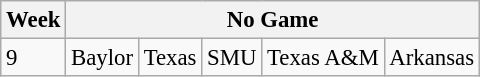<table class="wikitable" style="font-size:95%">
<tr>
<th>Week</th>
<th colspan="10">No Game</th>
</tr>
<tr>
<td>9</td>
<td>Baylor</td>
<td>Texas</td>
<td>SMU</td>
<td>Texas A&M</td>
<td>Arkansas</td>
</tr>
</table>
